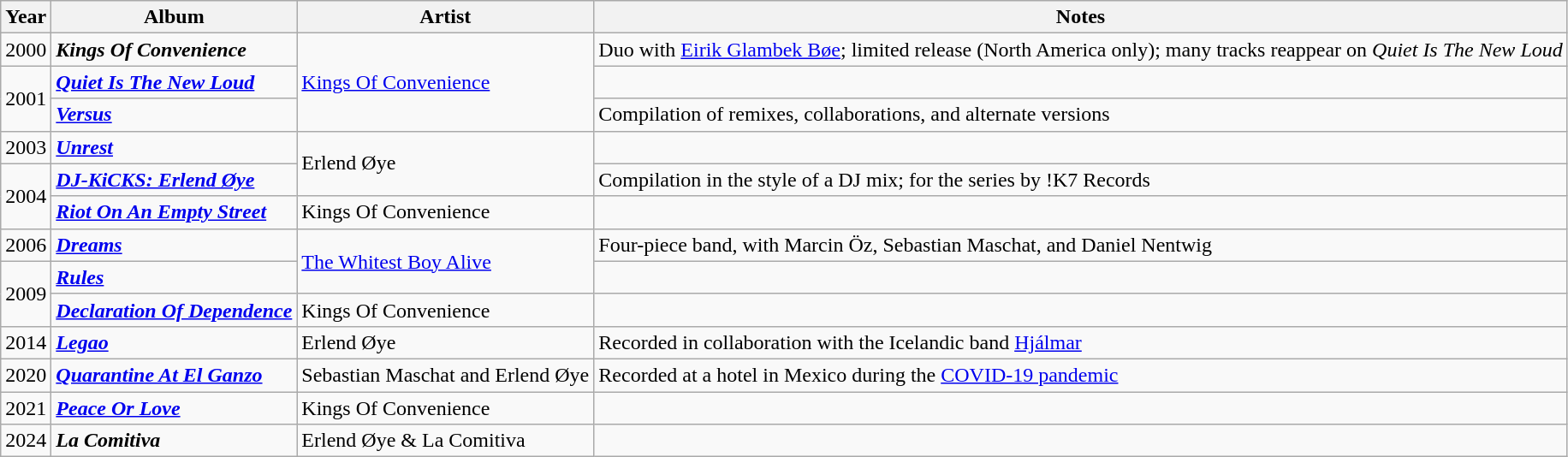<table class="wikitable">
<tr style="font-weight:bold;">
<th>Year</th>
<th>Album</th>
<th>Artist</th>
<th>Notes</th>
</tr>
<tr>
<td>2000</td>
<td><strong><em>Kings Of Convenience</em></strong></td>
<td rowspan="3"><a href='#'>Kings Of Convenience</a></td>
<td>Duo with <a href='#'>Eirik Glambek Bøe</a>; limited release (North America only); many tracks reappear on <em>Quiet Is The New Loud</em></td>
</tr>
<tr>
<td rowspan="2">2001</td>
<td><em><a href='#'><strong>Quiet Is The New Loud</strong></a></em></td>
<td></td>
</tr>
<tr>
<td><em><a href='#'><strong>Versus</strong></a></em></td>
<td>Compilation of remixes, collaborations, and alternate versions</td>
</tr>
<tr>
<td>2003</td>
<td><em><a href='#'><strong>Unrest</strong></a></em></td>
<td rowspan="2">Erlend Øye</td>
<td></td>
</tr>
<tr>
<td rowspan="2">2004</td>
<td><em><a href='#'><strong>DJ-KiCKS: Erlend Øye</strong></a></em></td>
<td>Compilation in the style of a DJ mix; for the series by !K7 Records</td>
</tr>
<tr>
<td><em><a href='#'><strong>Riot On An Empty Street</strong></a></em></td>
<td>Kings Of Convenience</td>
<td></td>
</tr>
<tr>
<td>2006</td>
<td><em><a href='#'><strong>Dreams</strong></a></em></td>
<td rowspan="2"><a href='#'>The Whitest Boy Alive</a></td>
<td>Four-piece band, with Marcin Öz, Sebastian Maschat, and Daniel Nentwig</td>
</tr>
<tr>
<td rowspan="2">2009</td>
<td><em><a href='#'><strong>Rules</strong></a></em></td>
<td></td>
</tr>
<tr>
<td><em><a href='#'><strong>Declaration Of Dependence</strong></a></em></td>
<td>Kings Of Convenience</td>
<td></td>
</tr>
<tr>
<td>2014</td>
<td><strong><em><a href='#'>Legao</a></em></strong></td>
<td>Erlend Øye</td>
<td>Recorded in collaboration with the Icelandic band <a href='#'>Hjálmar</a></td>
</tr>
<tr>
<td>2020</td>
<td><strong><em><a href='#'>Quarantine At El Ganzo</a></em></strong></td>
<td>Sebastian Maschat and Erlend Øye</td>
<td>Recorded at a hotel in Mexico during the <a href='#'>COVID-19 pandemic</a></td>
</tr>
<tr>
<td>2021</td>
<td><a href='#'><strong><em>Peace Or Love</em></strong></a></td>
<td>Kings Of Convenience</td>
<td></td>
</tr>
<tr>
<td>2024</td>
<td><strong><em>La Comitiva</em></strong></td>
<td>Erlend Øye & La Comitiva</td>
<td></td>
</tr>
</table>
